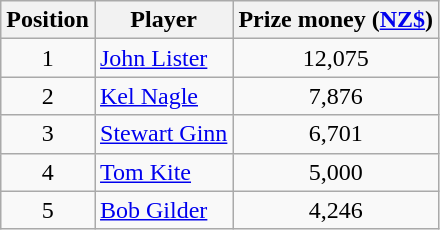<table class="wikitable">
<tr>
<th>Position</th>
<th>Player</th>
<th>Prize money (<a href='#'>NZ$</a>)</th>
</tr>
<tr>
<td align=center>1</td>
<td> <a href='#'>John Lister</a></td>
<td align=center>12,075</td>
</tr>
<tr>
<td align=center>2</td>
<td> <a href='#'>Kel Nagle</a></td>
<td align=center>7,876</td>
</tr>
<tr>
<td align=center>3</td>
<td> <a href='#'>Stewart Ginn</a></td>
<td align=center>6,701</td>
</tr>
<tr>
<td align=center>4</td>
<td> <a href='#'>Tom Kite</a></td>
<td align=center>5,000</td>
</tr>
<tr>
<td align=center>5</td>
<td> <a href='#'>Bob Gilder</a></td>
<td align=center>4,246</td>
</tr>
</table>
